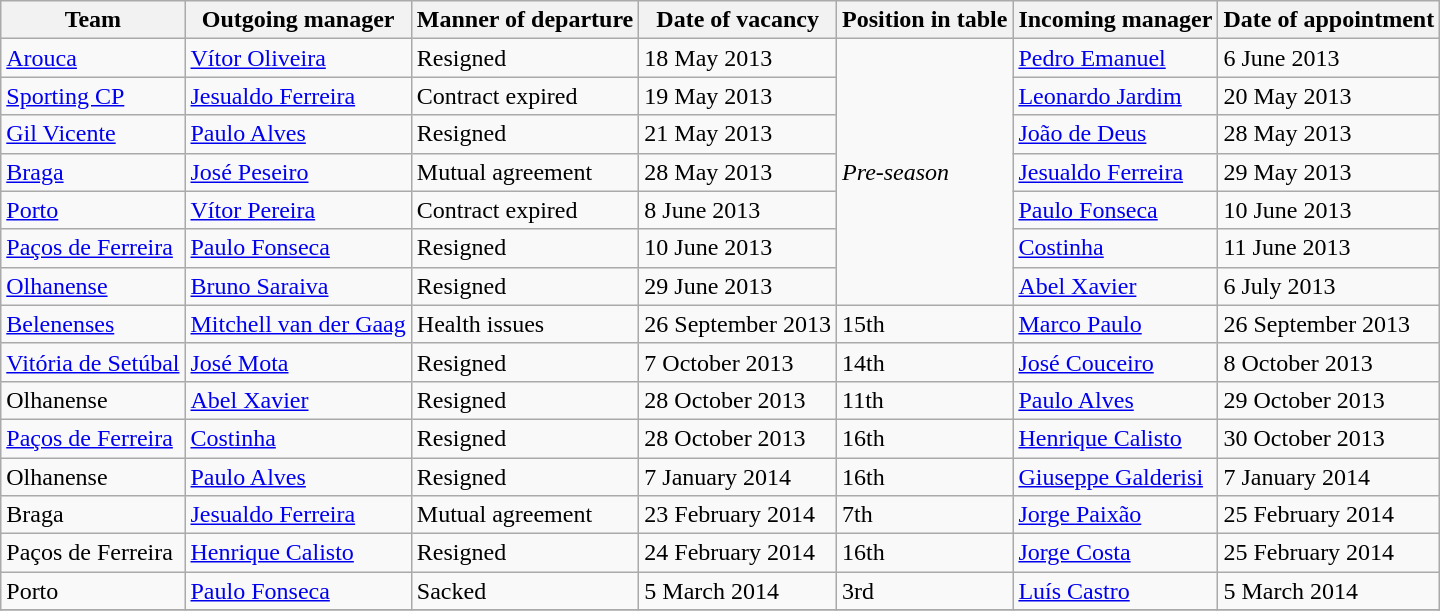<table class="wikitable sortable">
<tr>
<th>Team</th>
<th>Outgoing manager</th>
<th>Manner of departure</th>
<th>Date of vacancy</th>
<th>Position in table</th>
<th>Incoming manager</th>
<th>Date of appointment</th>
</tr>
<tr>
<td><a href='#'>Arouca</a></td>
<td><a href='#'>Vítor Oliveira</a></td>
<td>Resigned</td>
<td>18 May 2013</td>
<td rowspan=7><em>Pre-season</em></td>
<td><a href='#'>Pedro Emanuel</a></td>
<td>6 June 2013</td>
</tr>
<tr>
<td><a href='#'>Sporting CP</a></td>
<td><a href='#'>Jesualdo Ferreira</a></td>
<td>Contract expired</td>
<td>19 May 2013</td>
<td><a href='#'>Leonardo Jardim</a></td>
<td>20 May 2013</td>
</tr>
<tr>
<td><a href='#'>Gil Vicente</a></td>
<td><a href='#'>Paulo Alves</a></td>
<td>Resigned</td>
<td>21 May 2013</td>
<td><a href='#'>João de Deus</a></td>
<td>28 May 2013</td>
</tr>
<tr>
<td><a href='#'>Braga</a></td>
<td><a href='#'>José Peseiro</a></td>
<td>Mutual agreement</td>
<td>28 May 2013</td>
<td><a href='#'>Jesualdo Ferreira</a></td>
<td>29 May 2013</td>
</tr>
<tr>
<td><a href='#'>Porto</a></td>
<td><a href='#'>Vítor Pereira</a></td>
<td>Contract expired</td>
<td>8 June 2013</td>
<td><a href='#'>Paulo Fonseca</a></td>
<td>10 June 2013</td>
</tr>
<tr>
<td><a href='#'>Paços de Ferreira</a></td>
<td><a href='#'>Paulo Fonseca</a></td>
<td>Resigned</td>
<td>10 June 2013</td>
<td><a href='#'>Costinha</a></td>
<td>11 June 2013</td>
</tr>
<tr>
<td><a href='#'>Olhanense</a></td>
<td><a href='#'>Bruno Saraiva</a></td>
<td>Resigned</td>
<td>29 June 2013</td>
<td><a href='#'>Abel Xavier</a></td>
<td>6 July 2013</td>
</tr>
<tr>
<td><a href='#'>Belenenses</a></td>
<td><a href='#'>Mitchell van der Gaag</a></td>
<td>Health issues</td>
<td>26 September 2013</td>
<td>15th</td>
<td><a href='#'>Marco Paulo</a></td>
<td>26 September 2013</td>
</tr>
<tr>
<td><a href='#'>Vitória de Setúbal</a></td>
<td><a href='#'>José Mota</a></td>
<td>Resigned</td>
<td>7 October 2013</td>
<td>14th</td>
<td><a href='#'>José Couceiro</a></td>
<td>8 October 2013</td>
</tr>
<tr>
<td>Olhanense</td>
<td><a href='#'>Abel Xavier</a></td>
<td>Resigned</td>
<td>28 October 2013</td>
<td>11th</td>
<td><a href='#'>Paulo Alves</a></td>
<td>29 October 2013</td>
</tr>
<tr>
<td><a href='#'>Paços de Ferreira</a></td>
<td><a href='#'>Costinha</a></td>
<td>Resigned</td>
<td>28 October 2013</td>
<td>16th</td>
<td><a href='#'>Henrique Calisto</a></td>
<td>30 October 2013</td>
</tr>
<tr>
<td>Olhanense</td>
<td><a href='#'>Paulo Alves</a></td>
<td>Resigned</td>
<td>7 January 2014</td>
<td>16th</td>
<td><a href='#'>Giuseppe Galderisi</a></td>
<td>7 January 2014</td>
</tr>
<tr>
<td>Braga</td>
<td><a href='#'>Jesualdo Ferreira</a></td>
<td>Mutual agreement</td>
<td>23 February 2014</td>
<td>7th</td>
<td><a href='#'>Jorge Paixão</a></td>
<td>25 February 2014</td>
</tr>
<tr>
<td>Paços de Ferreira</td>
<td><a href='#'>Henrique Calisto</a></td>
<td>Resigned</td>
<td>24 February 2014</td>
<td>16th</td>
<td><a href='#'>Jorge Costa</a></td>
<td>25 February 2014</td>
</tr>
<tr>
<td>Porto</td>
<td><a href='#'>Paulo Fonseca</a></td>
<td>Sacked</td>
<td>5 March 2014</td>
<td>3rd</td>
<td><a href='#'>Luís Castro</a></td>
<td>5 March 2014</td>
</tr>
<tr>
</tr>
</table>
